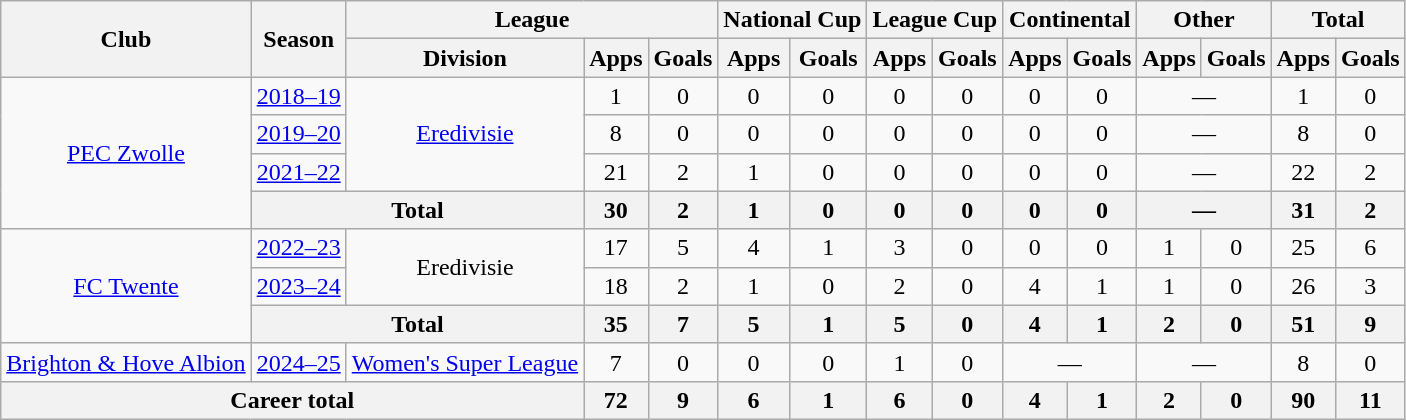<table class="wikitable" Style="text-align: center">
<tr>
<th rowspan="2">Club</th>
<th rowspan="2">Season</th>
<th colspan="3">League</th>
<th colspan="2">National Cup</th>
<th colspan="2">League Cup</th>
<th colspan="2">Continental</th>
<th colspan="2">Other</th>
<th colspan="2">Total</th>
</tr>
<tr>
<th>Division</th>
<th>Apps</th>
<th>Goals</th>
<th>Apps</th>
<th>Goals</th>
<th>Apps</th>
<th>Goals</th>
<th>Apps</th>
<th>Goals</th>
<th>Apps</th>
<th>Goals</th>
<th>Apps</th>
<th>Goals</th>
</tr>
<tr>
<td rowspan="4"><a href='#'>PEC Zwolle</a></td>
<td><a href='#'>2018–19</a></td>
<td rowspan="3"><a href='#'>Eredivisie</a></td>
<td>1</td>
<td>0</td>
<td>0</td>
<td>0</td>
<td>0</td>
<td>0</td>
<td>0</td>
<td>0</td>
<td colspan="2">—</td>
<td>1</td>
<td>0</td>
</tr>
<tr>
<td><a href='#'>2019–20</a></td>
<td>8</td>
<td>0</td>
<td>0</td>
<td>0</td>
<td>0</td>
<td>0</td>
<td>0</td>
<td>0</td>
<td colspan="2">—</td>
<td>8</td>
<td>0</td>
</tr>
<tr>
<td><a href='#'>2021–22</a></td>
<td>21</td>
<td>2</td>
<td>1</td>
<td>0</td>
<td>0</td>
<td>0</td>
<td>0</td>
<td>0</td>
<td colspan="2">—</td>
<td>22</td>
<td>2</td>
</tr>
<tr>
<th colspan="2">Total</th>
<th>30</th>
<th>2</th>
<th>1</th>
<th>0</th>
<th>0</th>
<th>0</th>
<th>0</th>
<th>0</th>
<th colspan="2">—</th>
<th>31</th>
<th>2</th>
</tr>
<tr>
<td rowspan="3"><a href='#'>FC Twente</a></td>
<td><a href='#'>2022–23</a></td>
<td rowspan="2">Eredivisie</td>
<td>17</td>
<td>5</td>
<td>4</td>
<td>1</td>
<td>3</td>
<td>0</td>
<td>0</td>
<td>0</td>
<td>1</td>
<td>0</td>
<td>25</td>
<td>6</td>
</tr>
<tr>
<td><a href='#'>2023–24</a></td>
<td>18</td>
<td>2</td>
<td>1</td>
<td>0</td>
<td>2</td>
<td>0</td>
<td>4</td>
<td>1</td>
<td>1</td>
<td>0</td>
<td>26</td>
<td>3</td>
</tr>
<tr>
<th colspan="2">Total</th>
<th>35</th>
<th>7</th>
<th>5</th>
<th>1</th>
<th>5</th>
<th>0</th>
<th>4</th>
<th>1</th>
<th>2</th>
<th>0</th>
<th>51</th>
<th>9</th>
</tr>
<tr>
<td><a href='#'>Brighton & Hove Albion</a></td>
<td><a href='#'>2024–25</a></td>
<td><a href='#'>Women's Super League</a></td>
<td>7</td>
<td>0</td>
<td>0</td>
<td>0</td>
<td>1</td>
<td>0</td>
<td colspan="2">—</td>
<td colspan="2">—</td>
<td>8</td>
<td>0</td>
</tr>
<tr>
<th colspan="3">Career total</th>
<th>72</th>
<th>9</th>
<th>6</th>
<th>1</th>
<th>6</th>
<th>0</th>
<th>4</th>
<th>1</th>
<th>2</th>
<th>0</th>
<th>90</th>
<th>11</th>
</tr>
</table>
